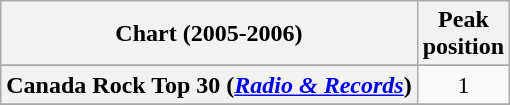<table class="wikitable sortable plainrowheaders">
<tr>
<th>Chart (2005-2006)</th>
<th>Peak<br>position</th>
</tr>
<tr>
</tr>
<tr>
</tr>
<tr>
<th scope="row">Canada Rock Top 30 (<em><a href='#'>Radio & Records</a></em>)</th>
<td style="text-align:center;">1</td>
</tr>
<tr>
</tr>
<tr>
</tr>
<tr>
</tr>
<tr>
</tr>
<tr>
</tr>
<tr>
</tr>
<tr>
</tr>
<tr>
</tr>
<tr>
</tr>
<tr>
</tr>
<tr>
</tr>
<tr>
</tr>
<tr>
</tr>
<tr>
</tr>
</table>
